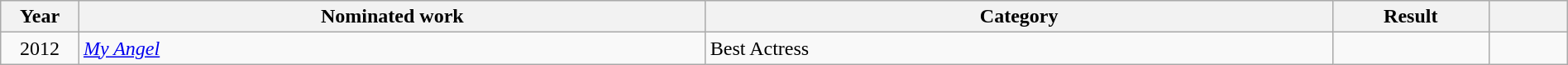<table class="wikitable" style="width:100%;">
<tr>
<th width=5%>Year</th>
<th style="width:40%;">Nominated work</th>
<th style="width:40%;">Category</th>
<th style="width:10%;">Result</th>
<th width=5%></th>
</tr>
<tr>
<td style="text-align:center;">2012</td>
<td style="text-align:left;"><em><a href='#'>My Angel</a></em></td>
<td>Best Actress</td>
<td></td>
<td style="text-align:center;"></td>
</tr>
</table>
